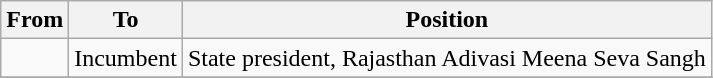<table class="wikitable sortable">
<tr>
<th>From</th>
<th>To</th>
<th>Position</th>
</tr>
<tr>
<td></td>
<td>Incumbent</td>
<td>State president, Rajasthan Adivasi Meena Seva Sangh</td>
</tr>
<tr>
</tr>
</table>
